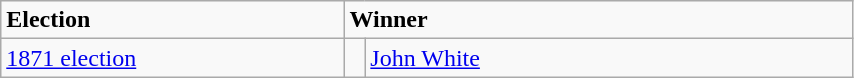<table class="wikitable" width=45%>
<tr>
<td width=19%><strong>Election</strong></td>
<td width=81% colspan=2><strong>Winner</strong></td>
</tr>
<tr>
<td><a href='#'>1871 election</a></td>
<td width=1% rowspan=1 bgcolor=></td>
<td width=27% rowspan=1><a href='#'>John White</a></td>
</tr>
</table>
